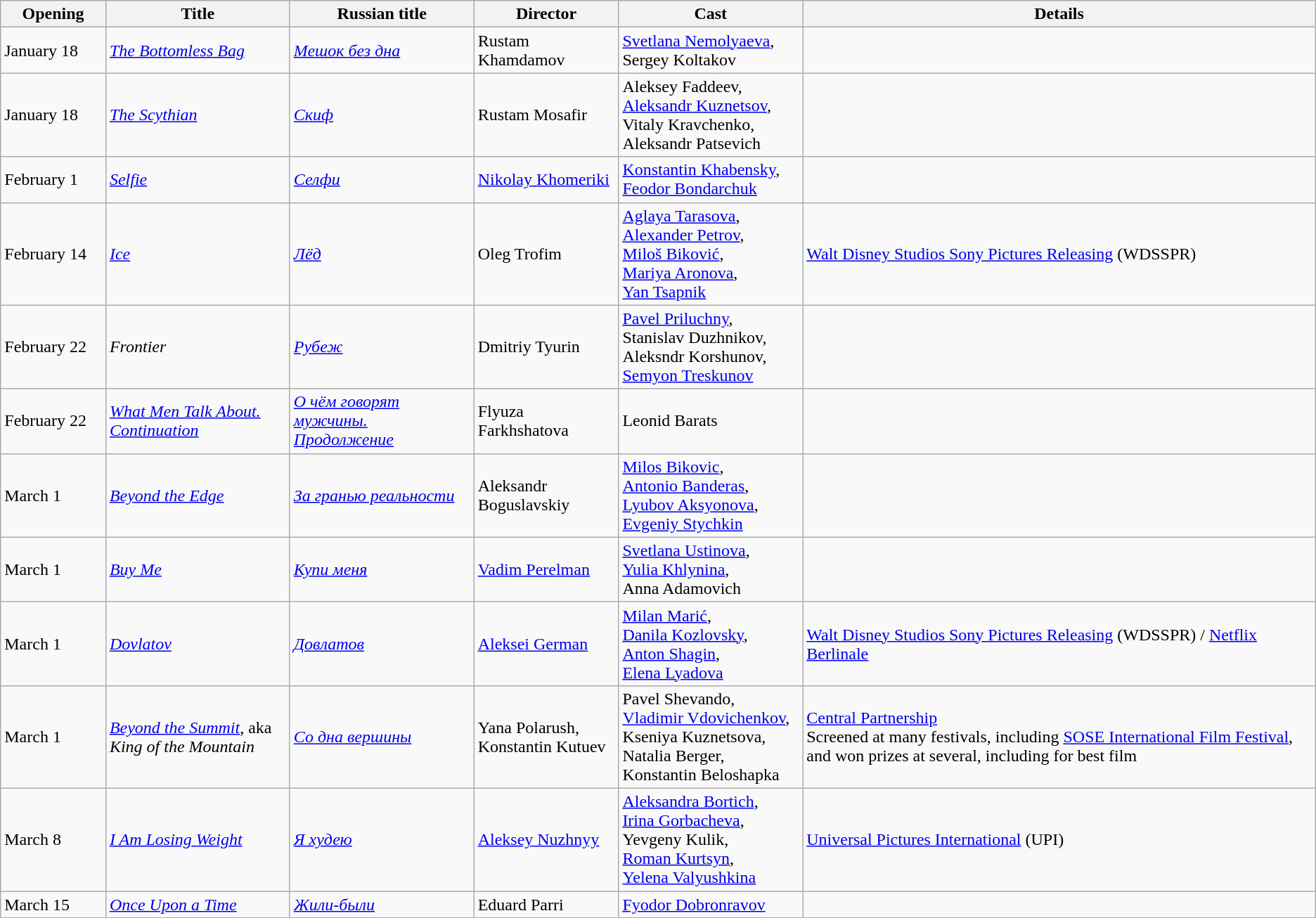<table class="wikitable sortable">
<tr>
<th style="width:8%;">Opening</th>
<th style="width:14%;">Title</th>
<th style="width:14%;">Russian title</th>
<th style="width:11%;">Director</th>
<th style="width:14%;">Cast</th>
<th>Details</th>
</tr>
<tr>
<td>January 18</td>
<td><em><a href='#'>The Bottomless Bag</a></em></td>
<td><em><a href='#'>Мешок без дна</a></em></td>
<td>Rustam Khamdamov</td>
<td><a href='#'>Svetlana Nemolyaeva</a>,<br> Sergey Koltakov</td>
<td></td>
</tr>
<tr>
<td>January 18</td>
<td><em><a href='#'>The Scythian</a></em></td>
<td><em><a href='#'>Скиф</a></em></td>
<td>Rustam Mosafir</td>
<td>Aleksey Faddeev,<br> <a href='#'>Aleksandr Kuznetsov</a>,<br> Vitaly Kravchenko,<br> Aleksandr Patsevich</td>
<td></td>
</tr>
<tr>
<td>February 1</td>
<td><em><a href='#'>Selfie</a></em></td>
<td><em><a href='#'>Селфи</a></em></td>
<td><a href='#'>Nikolay Khomeriki</a></td>
<td><a href='#'>Konstantin Khabensky</a>, <a href='#'>Feodor Bondarchuk</a></td>
<td></td>
</tr>
<tr>
<td>February 14</td>
<td><em><a href='#'>Ice</a></em></td>
<td><em><a href='#'>Лёд</a></em></td>
<td>Oleg Trofim</td>
<td><a href='#'>Aglaya Tarasova</a>,<br> <a href='#'>Alexander Petrov</a>,<br> <a href='#'>Miloš Biković</a>,<br> <a href='#'>Mariya Aronova</a>,<br> <a href='#'>Yan Tsapnik</a></td>
<td><a href='#'>Walt Disney Studios Sony Pictures Releasing</a> (WDSSPR)</td>
</tr>
<tr>
<td>February 22</td>
<td><em>Frontier</em></td>
<td><em><a href='#'>Рубеж</a></em></td>
<td>Dmitriy Tyurin</td>
<td><a href='#'>Pavel Priluchny</a>,<br> Stanislav Duzhnikov,<br> Aleksndr Korshunov,<br> <a href='#'>Semyon Treskunov</a></td>
<td></td>
</tr>
<tr>
<td>February 22</td>
<td><em><a href='#'>What Men Talk About. Continuation</a></em></td>
<td><em><a href='#'>О чём говорят мужчины. Продолжение</a></em></td>
<td>Flyuza Farkhshatova</td>
<td>Leonid Barats</td>
<td></td>
</tr>
<tr>
<td>March 1</td>
<td><em><a href='#'>Beyond the Edge</a></em></td>
<td><em><a href='#'>За гранью реальности</a></em></td>
<td>Aleksandr Boguslavskiy</td>
<td><a href='#'>Milos Bikovic</a>,<br> <a href='#'>Antonio Banderas</a>,<br> <a href='#'>Lyubov Aksyonova</a>,<br> <a href='#'>Evgeniy Stychkin</a></td>
<td></td>
</tr>
<tr>
<td>March 1</td>
<td><em><a href='#'>Buy Me</a></em></td>
<td><em><a href='#'>Купи меня</a></em></td>
<td><a href='#'>Vadim Perelman</a></td>
<td><a href='#'>Svetlana Ustinova</a>,<br> <a href='#'>Yulia Khlynina</a>,<br> Anna Adamovich</td>
<td></td>
</tr>
<tr>
<td>March 1</td>
<td><em><a href='#'>Dovlatov</a></em></td>
<td><em><a href='#'>Довлатов</a></em></td>
<td><a href='#'>Aleksei German</a></td>
<td><a href='#'>Milan Marić</a>,<br> <a href='#'>Danila Kozlovsky</a>,<br> <a href='#'>Anton Shagin</a>,<br> <a href='#'>Elena Lyadova</a></td>
<td><a href='#'>Walt Disney Studios Sony Pictures Releasing</a> (WDSSPR) / <a href='#'>Netflix</a> <br> <a href='#'>Berlinale</a></td>
</tr>
<tr>
<td>March 1</td>
<td><em><a href='#'>Beyond the Summit</a></em>, aka <em>King of the Mountain</em></td>
<td><em><a href='#'>Со дна вершины</a></em></td>
<td>Yana Polarush,<br> Konstantin Kutuev</td>
<td>Pavel Shevando,<br> <a href='#'>Vladimir Vdovichenkov</a>,<br> Kseniya Kuznetsova,<br> Natalia Berger,<br> Konstantin Beloshapka</td>
<td><a href='#'>Central Partnership</a> <br>Screened at many festivals, including <a href='#'>SOSE International Film Festival</a>, and won prizes at several, including for best film</td>
</tr>
<tr>
<td>March 8</td>
<td><em><a href='#'>I Am Losing Weight</a></em></td>
<td><em><a href='#'>Я худею</a></em></td>
<td><a href='#'>Aleksey Nuzhnyy</a></td>
<td><a href='#'>Aleksandra Bortich</a>,<br> <a href='#'>Irina Gorbacheva</a>,<br> Yevgeny Kulik,<br> <a href='#'>Roman Kurtsyn</a>,<br> <a href='#'>Yelena Valyushkina</a></td>
<td><a href='#'>Universal Pictures International</a> (UPI)</td>
</tr>
<tr>
<td>March 15</td>
<td><em><a href='#'>Once Upon a Time</a></em></td>
<td><em><a href='#'>Жили-были</a></em></td>
<td>Eduard Parri</td>
<td><a href='#'>Fyodor Dobronravov</a></td>
<td></td>
</tr>
</table>
